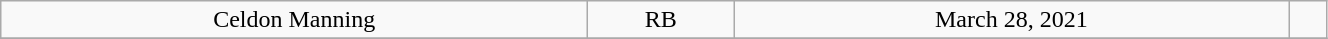<table class="wikitable" style="width: 70%;text-align: center;">
<tr align="center">
<td>Celdon Manning</td>
<td>RB</td>
<td>March 28, 2021</td>
<td></td>
</tr>
<tr>
</tr>
</table>
